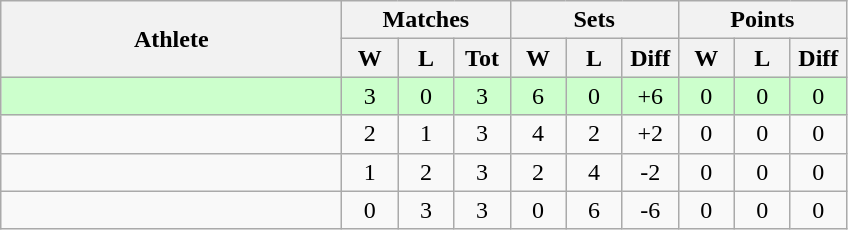<table class=wikitable style="text-align:center">
<tr>
<th rowspan=2 width=220>Athlete</th>
<th colspan=3 width=90>Matches</th>
<th colspan=3 width=90>Sets</th>
<th colspan=3 width=90>Points</th>
</tr>
<tr>
<th width=30>W</th>
<th width=30>L</th>
<th width=30>Tot</th>
<th width=30>W</th>
<th width=30>L</th>
<th width=30>Diff</th>
<th width=30>W</th>
<th width=30>L</th>
<th width=30>Diff</th>
</tr>
<tr bgcolor=ccffcc>
<td style="text-align:left"></td>
<td>3</td>
<td>0</td>
<td>3</td>
<td>6</td>
<td>0</td>
<td>+6</td>
<td>0</td>
<td>0</td>
<td>0</td>
</tr>
<tr>
<td style="text-align:left"></td>
<td>2</td>
<td>1</td>
<td>3</td>
<td>4</td>
<td>2</td>
<td>+2</td>
<td>0</td>
<td>0</td>
<td>0</td>
</tr>
<tr>
<td style="text-align:left"></td>
<td>1</td>
<td>2</td>
<td>3</td>
<td>2</td>
<td>4</td>
<td>-2</td>
<td>0</td>
<td>0</td>
<td>0</td>
</tr>
<tr>
<td style="text-align:left"></td>
<td>0</td>
<td>3</td>
<td>3</td>
<td>0</td>
<td>6</td>
<td>-6</td>
<td>0</td>
<td>0</td>
<td>0</td>
</tr>
</table>
